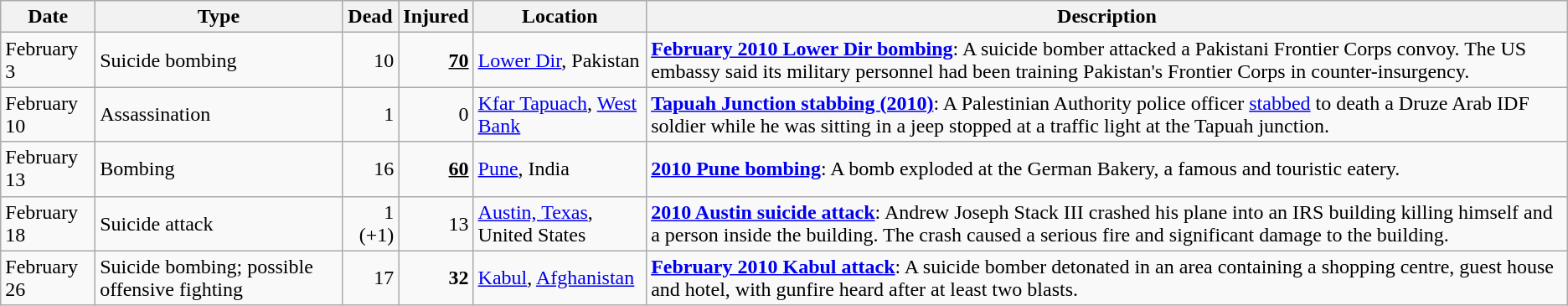<table class="wikitable sortable" id="terrorIncidents2010Feb">
<tr>
<th>Date</th>
<th>Type</th>
<th>Dead</th>
<th>Injured</th>
<th>Location</th>
<th>Description</th>
</tr>
<tr>
<td>February 3</td>
<td>Suicide bombing</td>
<td align="right">10</td>
<td align="right"><strong><u>70</u></strong></td>
<td><a href='#'>Lower Dir</a>, Pakistan</td>
<td><strong><a href='#'>February 2010 Lower Dir bombing</a></strong>: A suicide bomber attacked a Pakistani Frontier Corps convoy. The US embassy said its military personnel had been training Pakistan's Frontier Corps in counter-insurgency.</td>
</tr>
<tr>
<td>February 10</td>
<td>Assassination</td>
<td align="right">1</td>
<td align="right">0</td>
<td><a href='#'>Kfar Tapuach</a>, <a href='#'>West Bank</a></td>
<td><strong><a href='#'>Tapuah Junction stabbing (2010)</a></strong>: A Palestinian Authority police officer <a href='#'>stabbed</a> to death a Druze Arab IDF soldier while he was sitting in a jeep stopped at a traffic light at the Tapuah junction.</td>
</tr>
<tr>
<td>February 13</td>
<td>Bombing</td>
<td align="right">16</td>
<td align="right"><strong><u>60</u></strong></td>
<td><a href='#'>Pune</a>, India</td>
<td><strong><a href='#'>2010 Pune bombing</a></strong>: A bomb exploded at the German Bakery, a famous and touristic eatery.</td>
</tr>
<tr>
<td>February 18</td>
<td>Suicide attack</td>
<td align="right">1 (+1)</td>
<td align="right">13</td>
<td><a href='#'>Austin, Texas</a>, United States</td>
<td><strong><a href='#'>2010 Austin suicide attack</a></strong>: Andrew Joseph Stack III crashed his plane into an IRS building killing himself and a person inside the building. The crash caused a serious fire and significant damage to the building.</td>
</tr>
<tr>
<td>February 26</td>
<td>Suicide bombing; possible offensive fighting</td>
<td align="right">17</td>
<td align="right"><strong>32</strong></td>
<td><a href='#'>Kabul</a>, <a href='#'>Afghanistan</a></td>
<td><strong><a href='#'>February 2010 Kabul attack</a></strong>: A suicide bomber detonated in an area containing a shopping centre, guest house and hotel, with gunfire heard after at least two blasts.</td>
</tr>
</table>
